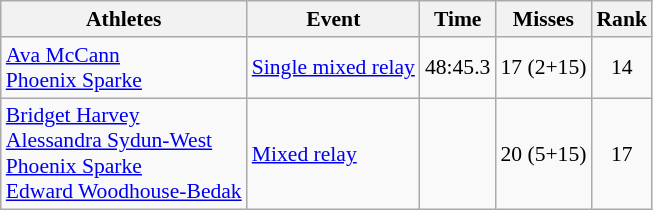<table class="wikitable" style="font-size:90%">
<tr>
<th>Athletes</th>
<th>Event</th>
<th>Time</th>
<th>Misses</th>
<th>Rank</th>
</tr>
<tr align=center>
<td align=left><a href='#'>Ava McCann</a><br><a href='#'>Phoenix Sparke</a></td>
<td align=left><a href='#'>Single mixed relay</a></td>
<td>48:45.3</td>
<td>17 (2+15)</td>
<td>14</td>
</tr>
<tr align=center>
<td align=left><a href='#'>Bridget Harvey</a><br><a href='#'>Alessandra Sydun-West</a><br><a href='#'>Phoenix Sparke</a><br><a href='#'>Edward Woodhouse-Bedak</a></td>
<td align=left><a href='#'>Mixed relay</a></td>
<td></td>
<td>20 (5+15)</td>
<td>17</td>
</tr>
</table>
